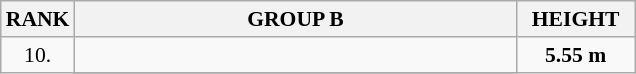<table class="wikitable" style="border-collapse: collapse; font-size: 90%;">
<tr>
<th>RANK</th>
<th style="width: 20em">GROUP B</th>
<th style="width: 5em">HEIGHT</th>
</tr>
<tr>
<td rowspan=2 align="center">10.</td>
<td></td>
<td rowspan=2 align="center"><strong>5.55 m</strong></td>
</tr>
<tr>
</tr>
</table>
